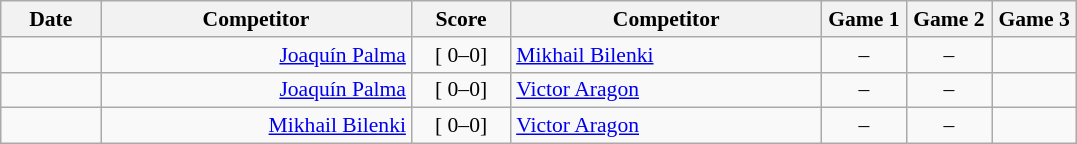<table class="wikitable" style="text-align:center; font-size:90% ">
<tr>
<th width="60">Date</th>
<th align="right" width="200">Competitor</th>
<th width="60">Score</th>
<th align="left" width="200">Competitor</th>
<th width="50">Game 1</th>
<th width="50">Game 2</th>
<th width="50">Game 3</th>
</tr>
<tr>
<td></td>
<td align="right"><a href='#'>Joaquín Palma</a> </td>
<td align="center">[ 0–0]</td>
<td align="left"> <a href='#'>Mikhail Bilenki</a></td>
<td>–</td>
<td>–</td>
<td></td>
</tr>
<tr>
<td></td>
<td align="right"><a href='#'>Joaquín Palma</a> </td>
<td align="center">[ 0–0]</td>
<td align="left"> <a href='#'>Victor Aragon</a></td>
<td>–</td>
<td>–</td>
<td></td>
</tr>
<tr>
<td></td>
<td align="right"><a href='#'>Mikhail Bilenki</a> </td>
<td align="center">[ 0–0]</td>
<td align="left"> <a href='#'>Victor Aragon</a></td>
<td>–</td>
<td>–</td>
<td></td>
</tr>
</table>
